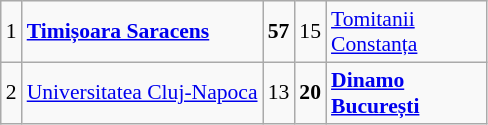<table class="wikitable gauche" cellpadding="0" cellspacing="0" style="font-size:90%;">
<tr>
<td>1</td>
<td><strong><a href='#'>Timișoara Saracens</a></strong></td>
<td><strong>57</strong></td>
<td>15</td>
<td width="100"><a href='#'>Tomitanii Constanța</a></td>
</tr>
<tr>
<td>2</td>
<td><a href='#'>Universitatea Cluj-Napoca</a></td>
<td>13</td>
<td><strong>20</strong></td>
<td><strong><a href='#'>Dinamo București</a></strong></td>
</tr>
</table>
